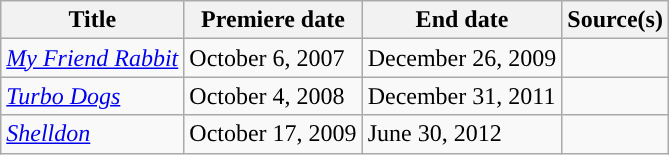<table class="wikitable sortable">
<tr>
<th>Title</th>
<th>Premiere date</th>
<th>End date</th>
<th>Source(s)</th>
</tr>
<tr>
<td><em><a href='#'>My Friend Rabbit</a></em></td>
<td>October 6, 2007</td>
<td>December 26, 2009</td>
<td></td>
</tr>
<tr>
<td><em><a href='#'>Turbo Dogs</a></em></td>
<td>October 4, 2008</td>
<td>December 31, 2011</td>
<td></td>
</tr>
<tr>
<td><em><a href='#'>Shelldon</a></em></td>
<td>October 17, 2009</td>
<td>June 30, 2012</td>
<td></td>
</tr>
</table>
